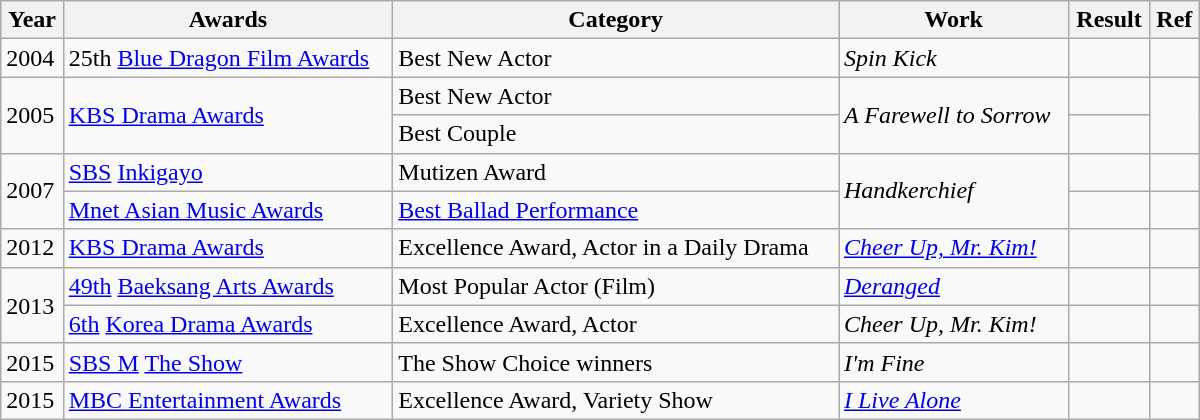<table class="wikitable" style="width:800px">
<tr>
<th>Year</th>
<th>Awards</th>
<th>Category</th>
<th>Work</th>
<th>Result</th>
<th>Ref</th>
</tr>
<tr>
<td>2004</td>
<td>25th <a href='#'>Blue Dragon Film Awards</a></td>
<td>Best New Actor</td>
<td><em>Spin Kick</em></td>
<td></td>
<td align=center></td>
</tr>
<tr>
<td rowspan=2>2005</td>
<td rowspan=2><a href='#'>KBS Drama Awards</a></td>
<td>Best New Actor</td>
<td rowspan=2><em>A Farewell to Sorrow</em></td>
<td></td>
<td rowspan=2 align=center></td>
</tr>
<tr>
<td>Best Couple</td>
<td></td>
</tr>
<tr>
<td rowspan=2>2007</td>
<td><a href='#'>SBS</a> <a href='#'>Inkigayo</a></td>
<td>Mutizen Award</td>
<td rowspan=2><em>Handkerchief</em></td>
<td></td>
<td align=center></td>
</tr>
<tr>
<td><a href='#'>Mnet Asian Music Awards</a></td>
<td><a href='#'>Best Ballad Performance</a></td>
<td></td>
<td align=center></td>
</tr>
<tr>
<td>2012</td>
<td><a href='#'>KBS Drama Awards</a></td>
<td>Excellence Award, Actor in a Daily Drama</td>
<td><em><a href='#'>Cheer Up, Mr. Kim!</a></em></td>
<td></td>
<td align=center></td>
</tr>
<tr>
<td rowspan=2>2013</td>
<td><a href='#'>49th</a> <a href='#'>Baeksang Arts Awards</a></td>
<td>Most Popular Actor (Film)</td>
<td><em><a href='#'>Deranged</a></em></td>
<td></td>
<td align=center></td>
</tr>
<tr>
<td><a href='#'>6th</a> <a href='#'>Korea Drama Awards</a></td>
<td>Excellence Award, Actor</td>
<td><em>Cheer Up, Mr. Kim!</em></td>
<td></td>
<td align=center></td>
</tr>
<tr>
<td>2015</td>
<td><a href='#'>SBS M</a> <a href='#'>The Show</a></td>
<td>The Show Choice winners</td>
<td><em>I'm Fine</em></td>
<td></td>
<td align=center></td>
</tr>
<tr>
<td>2015</td>
<td><a href='#'>MBC Entertainment Awards</a></td>
<td>Excellence Award, Variety Show</td>
<td><em><a href='#'>I Live Alone</a></em></td>
<td></td>
<td align=center></td>
</tr>
</table>
